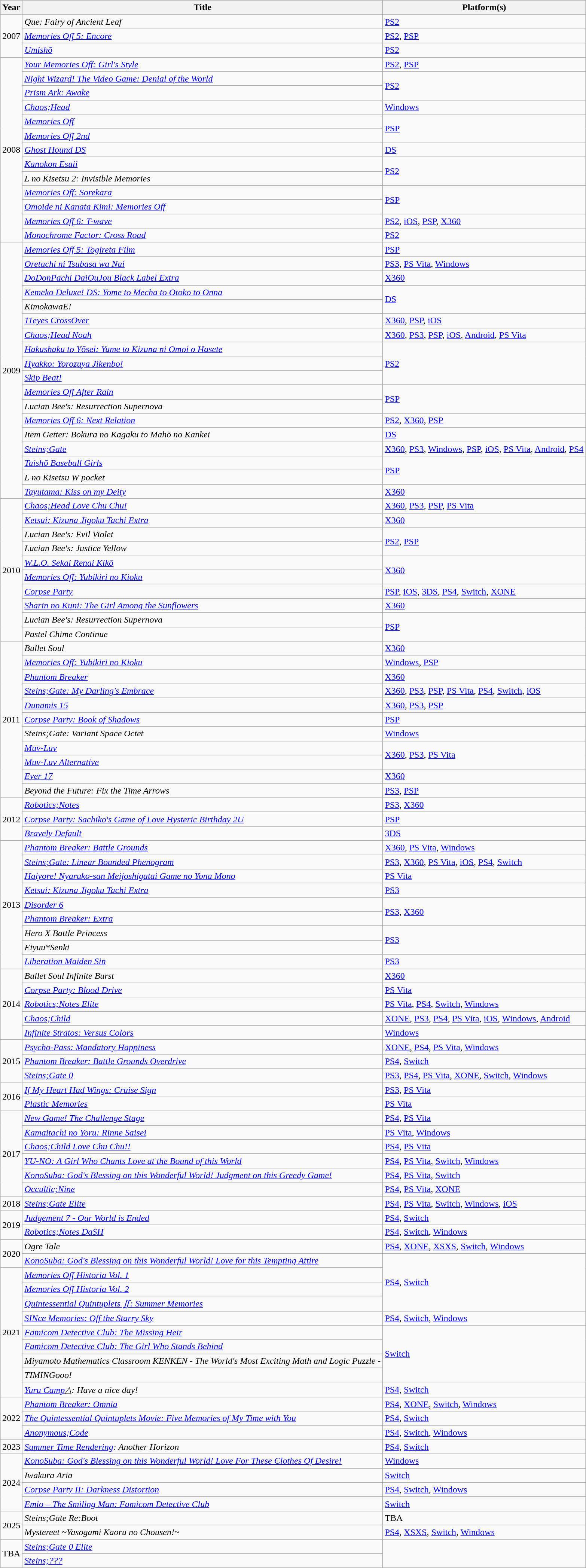<table class="wikitable sortable">
<tr>
<th>Year</th>
<th>Title</th>
<th>Platform(s)</th>
</tr>
<tr>
<td rowspan="3">2007</td>
<td><em>Que: Fairy of Ancient Leaf</em></td>
<td><a href='#'>PS2</a></td>
</tr>
<tr>
<td><em><a href='#'>Memories Off 5: Encore</a></em></td>
<td><a href='#'>PS2</a>, <a href='#'>PSP</a></td>
</tr>
<tr>
<td><em><a href='#'>Umishō</a></em></td>
<td><a href='#'>PS2</a></td>
</tr>
<tr>
<td rowspan="13">2008</td>
<td><em><a href='#'>Your Memories Off: Girl's Style</a></em></td>
<td><a href='#'>PS2</a>, <a href='#'>PSP</a></td>
</tr>
<tr>
<td><em><a href='#'>Night Wizard! The Video Game: Denial of the World</a></em></td>
<td rowspan="2"><a href='#'>PS2</a></td>
</tr>
<tr>
<td><em><a href='#'>Prism Ark: Awake</a></em></td>
</tr>
<tr>
<td><em><a href='#'>Chaos;Head</a></em></td>
<td><a href='#'>Windows</a></td>
</tr>
<tr>
<td><em><a href='#'>Memories Off</a></em></td>
<td rowspan="2"><a href='#'>PSP</a></td>
</tr>
<tr>
<td><em><a href='#'>Memories Off 2nd</a></em></td>
</tr>
<tr>
<td><em><a href='#'>Ghost Hound DS</a></em></td>
<td><a href='#'>DS</a></td>
</tr>
<tr>
<td><em><a href='#'>Kanokon Esuii</a></em></td>
<td rowspan="2"><a href='#'>PS2</a></td>
</tr>
<tr>
<td><em>L no Kisetsu 2: Invisible Memories</em></td>
</tr>
<tr>
<td><em><a href='#'>Memories Off: Sorekara</a></em></td>
<td rowspan="2"><a href='#'>PSP</a></td>
</tr>
<tr>
<td><em><a href='#'>Omoide ni Kanata Kimi: Memories Off</a></em></td>
</tr>
<tr>
<td><em><a href='#'>Memories Off 6: T-wave</a></em></td>
<td><a href='#'>PS2</a>, <a href='#'>iOS</a>, <a href='#'>PSP</a>, <a href='#'>X360</a></td>
</tr>
<tr>
<td><em><a href='#'>Monochrome Factor: Cross Road</a></em></td>
<td><a href='#'>PS2</a></td>
</tr>
<tr>
<td rowspan="18">2009</td>
<td><em><a href='#'>Memories Off 5: Togireta Film</a></em></td>
<td><a href='#'>PSP</a></td>
</tr>
<tr>
<td><em><a href='#'>Oretachi ni Tsubasa wa Nai</a></em></td>
<td><a href='#'>PS3</a>, <a href='#'>PS Vita</a>, <a href='#'>Windows</a></td>
</tr>
<tr>
<td><em><a href='#'>DoDonPachi DaiOuJou Black Label Extra</a></em></td>
<td><a href='#'>X360</a></td>
</tr>
<tr>
<td><em><a href='#'>Kemeko Deluxe! DS: Yome to Mecha to Otoko to Onna</a></em></td>
<td rowspan="2"><a href='#'>DS</a></td>
</tr>
<tr>
<td><em>KimokawaE!</em></td>
</tr>
<tr>
<td><em><a href='#'>11eyes CrossOver</a></em></td>
<td><a href='#'>X360</a>, <a href='#'>PSP</a>, <a href='#'>iOS</a></td>
</tr>
<tr>
<td><em><a href='#'>Chaos;Head Noah</a></em></td>
<td><a href='#'>X360</a>, <a href='#'>PS3</a>, <a href='#'>PSP</a>, <a href='#'>iOS</a>, <a href='#'>Android</a>, <a href='#'>PS Vita</a></td>
</tr>
<tr>
<td><em><a href='#'>Hakushaku to Yōsei: Yume to Kizuna ni Omoi o Hasete</a></em></td>
<td rowspan="3"><a href='#'>PS2</a></td>
</tr>
<tr>
<td><em><a href='#'>Hyakko: Yorozuya Jikenbo!</a></em></td>
</tr>
<tr>
<td><em><a href='#'>Skip Beat!</a></em></td>
</tr>
<tr>
<td><em><a href='#'>Memories Off After Rain</a></em></td>
<td rowspan="2"><a href='#'>PSP</a></td>
</tr>
<tr>
<td><em>Lucian Bee's: Resurrection Supernova</em></td>
</tr>
<tr>
<td><em><a href='#'>Memories Off 6: Next Relation</a></em></td>
<td><a href='#'>PS2</a>, <a href='#'>X360</a>, <a href='#'>PSP</a></td>
</tr>
<tr>
<td><em>Item Getter: Bokura no Kagaku to Mahō no Kankei</em></td>
<td><a href='#'>DS</a></td>
</tr>
<tr>
<td><em><a href='#'>Steins;Gate</a></em></td>
<td><a href='#'>X360</a>, <a href='#'>PS3</a>, <a href='#'>Windows</a>, <a href='#'>PSP</a>, <a href='#'>iOS</a>, <a href='#'>PS Vita</a>, <a href='#'>Android</a>, <a href='#'>PS4</a></td>
</tr>
<tr>
<td><em><a href='#'>Taishō Baseball Girls</a></em></td>
<td rowspan="2"><a href='#'>PSP</a></td>
</tr>
<tr>
<td><em>L no Kisetsu W pocket</em></td>
</tr>
<tr>
<td><em><a href='#'>Tayutama: Kiss on my Deity</a></em></td>
<td><a href='#'>X360</a></td>
</tr>
<tr>
<td rowspan="10">2010</td>
<td><em><a href='#'>Chaos;Head Love Chu Chu!</a></em></td>
<td><a href='#'>X360</a>, <a href='#'>PS3</a>, <a href='#'>PSP</a>, <a href='#'>PS Vita</a></td>
</tr>
<tr>
<td><em><a href='#'>Ketsui: Kizuna Jigoku Tachi Extra</a></em></td>
<td><a href='#'>X360</a></td>
</tr>
<tr>
<td><em>Lucian Bee's: Evil Violet</em></td>
<td rowspan="2"><a href='#'>PS2</a>, <a href='#'>PSP</a></td>
</tr>
<tr>
<td><em>Lucian Bee's: Justice Yellow</em></td>
</tr>
<tr>
<td><em><a href='#'>W.L.O. Sekai Renai Kikō</a></em></td>
<td rowspan="2"><a href='#'>X360</a></td>
</tr>
<tr>
<td><em><a href='#'>Memories Off: Yubikiri no Kioku</a></em></td>
</tr>
<tr>
<td><em><a href='#'>Corpse Party</a></em></td>
<td><a href='#'>PSP</a>, <a href='#'>iOS</a>, <a href='#'>3DS</a>, <a href='#'>PS4</a>, <a href='#'>Switch</a>, <a href='#'>XONE</a></td>
</tr>
<tr>
<td><em><a href='#'>Sharin no Kuni: The Girl Among the Sunflowers</a></em></td>
<td><a href='#'>X360</a></td>
</tr>
<tr>
<td><em>Lucian Bee's: Resurrection Supernova</em></td>
<td rowspan="2"><a href='#'>PSP</a></td>
</tr>
<tr>
<td><em>Pastel Chime Continue</em></td>
</tr>
<tr>
<td rowspan="11">2011</td>
<td><em>Bullet Soul</em></td>
<td><a href='#'>X360</a></td>
</tr>
<tr>
<td><em><a href='#'>Memories Off: Yubikiri no Kioku</a></em></td>
<td><a href='#'>Windows</a>, <a href='#'>PSP</a></td>
</tr>
<tr>
<td><em><a href='#'>Phantom Breaker</a></em></td>
<td><a href='#'>X360</a></td>
</tr>
<tr>
<td><em><a href='#'>Steins;Gate: My Darling's Embrace</a></em></td>
<td><a href='#'>X360</a>, <a href='#'>PS3</a>, <a href='#'>PSP</a>, <a href='#'>PS Vita</a>, <a href='#'>PS4</a>, <a href='#'>Switch</a>, <a href='#'>iOS</a></td>
</tr>
<tr>
<td><em><a href='#'>Dunamis 15</a></em></td>
<td><a href='#'>X360</a>, <a href='#'>PS3</a>, <a href='#'>PSP</a></td>
</tr>
<tr>
<td><em><a href='#'>Corpse Party: Book of Shadows</a></em></td>
<td><a href='#'>PSP</a></td>
</tr>
<tr>
<td><em>Steins;Gate: Variant Space Octet</em></td>
<td><a href='#'>Windows</a></td>
</tr>
<tr>
<td><em><a href='#'>Muv-Luv</a></em></td>
<td rowspan="2"><a href='#'>X360</a>, <a href='#'>PS3</a>, <a href='#'>PS Vita</a></td>
</tr>
<tr>
<td><em><a href='#'>Muv-Luv Alternative</a></em></td>
</tr>
<tr>
<td><em><a href='#'>Ever 17</a></em></td>
<td><a href='#'>X360</a></td>
</tr>
<tr>
<td><em>Beyond the Future: Fix the Time Arrows</em></td>
<td><a href='#'>PS3</a>, <a href='#'>PSP</a></td>
</tr>
<tr>
<td rowspan="3">2012</td>
<td><em><a href='#'>Robotics;Notes</a></em></td>
<td><a href='#'>PS3</a>, <a href='#'>X360</a></td>
</tr>
<tr>
<td><em><a href='#'>Corpse Party: Sachiko's Game of Love Hysteric Birthday 2U</a></em></td>
<td><a href='#'>PSP</a></td>
</tr>
<tr>
<td><em><a href='#'>Bravely Default</a></em></td>
<td><a href='#'>3DS</a></td>
</tr>
<tr>
<td rowspan="9">2013</td>
<td><em><a href='#'>Phantom Breaker: Battle Grounds</a></em></td>
<td><a href='#'>X360</a>, <a href='#'>PS Vita</a>, <a href='#'>Windows</a></td>
</tr>
<tr>
<td><em><a href='#'>Steins;Gate: Linear Bounded Phenogram</a></em></td>
<td><a href='#'>PS3</a>, <a href='#'>X360</a>, <a href='#'>PS Vita</a>, <a href='#'>iOS</a>, <a href='#'>PS4</a>, <a href='#'>Switch</a></td>
</tr>
<tr>
<td><em><a href='#'>Haiyore! Nyaruko-san Meijoshigatai Game no Yona Mono</a></em></td>
<td><a href='#'>PS Vita</a></td>
</tr>
<tr>
<td><em><a href='#'>Ketsui: Kizuna Jigoku Tachi Extra</a></em></td>
<td><a href='#'>PS3</a></td>
</tr>
<tr>
<td><em><a href='#'>Disorder 6</a></em></td>
<td rowspan="2"><a href='#'>PS3</a>, <a href='#'>X360</a></td>
</tr>
<tr>
<td><em><a href='#'>Phantom Breaker: Extra</a></em></td>
</tr>
<tr>
<td><em>Hero X Battle Princess</em></td>
<td rowspan="2"><a href='#'>PS3</a></td>
</tr>
<tr>
<td><em>Eiyuu*Senki</em></td>
</tr>
<tr>
<td><em><a href='#'>Liberation Maiden Sin</a></em></td>
<td><a href='#'>PS3</a></td>
</tr>
<tr>
<td rowspan="5">2014</td>
<td><em>Bullet Soul Infinite Burst</em></td>
<td><a href='#'>X360</a></td>
</tr>
<tr>
<td><em><a href='#'>Corpse Party: Blood Drive</a></em></td>
<td><a href='#'>PS Vita</a></td>
</tr>
<tr>
<td><em><a href='#'>Robotics;Notes Elite</a></em></td>
<td><a href='#'>PS Vita</a>, <a href='#'>PS4</a>, <a href='#'>Switch</a>, <a href='#'>Windows</a></td>
</tr>
<tr>
<td><em><a href='#'>Chaos;Child</a></em></td>
<td><a href='#'>XONE</a>, <a href='#'>PS3</a>, <a href='#'>PS4</a>, <a href='#'>PS Vita</a>, <a href='#'>iOS</a>, <a href='#'>Windows</a>, <a href='#'>Android</a></td>
</tr>
<tr>
<td><em><a href='#'>Infinite Stratos: Versus Colors</a></em></td>
<td><a href='#'>Windows</a></td>
</tr>
<tr>
<td rowspan="3">2015</td>
<td><em><a href='#'>Psycho-Pass: Mandatory Happiness</a></em></td>
<td><a href='#'>XONE</a>, <a href='#'>PS4</a>, <a href='#'>PS Vita</a>, <a href='#'>Windows</a></td>
</tr>
<tr>
<td><em><a href='#'>Phantom Breaker: Battle Grounds Overdrive</a></em></td>
<td><a href='#'>PS4</a>, <a href='#'>Switch</a></td>
</tr>
<tr>
<td><em><a href='#'>Steins;Gate 0</a></em></td>
<td><a href='#'>PS3</a>, <a href='#'>PS4</a>, <a href='#'>PS Vita</a>, <a href='#'>XONE</a>, <a href='#'>Switch</a>, <a href='#'>Windows</a></td>
</tr>
<tr>
<td rowspan="2">2016</td>
<td><em><a href='#'>If My Heart Had Wings: Cruise Sign</a></em></td>
<td><a href='#'>PS3</a>, <a href='#'>PS Vita</a></td>
</tr>
<tr>
<td><em><a href='#'>Plastic Memories</a></em></td>
<td><a href='#'>PS Vita</a></td>
</tr>
<tr>
<td rowspan="6">2017</td>
<td><em><a href='#'>New Game! The Challenge Stage</a></em></td>
<td><a href='#'>PS4</a>, <a href='#'>PS Vita</a></td>
</tr>
<tr>
<td><em><a href='#'>Kamaitachi no Yoru: Rinne Saisei</a></em></td>
<td><a href='#'>PS Vita</a>, <a href='#'>Windows</a></td>
</tr>
<tr>
<td><em><a href='#'>Chaos;Child Love Chu Chu!!</a></em></td>
<td><a href='#'>PS4</a>, <a href='#'>PS Vita</a></td>
</tr>
<tr>
<td><em><a href='#'>YU-NO: A Girl Who Chants Love at the Bound of this World</a></em></td>
<td><a href='#'>PS4</a>, <a href='#'>PS Vita</a>, <a href='#'>Switch</a>, <a href='#'>Windows</a></td>
</tr>
<tr>
<td><em><a href='#'>KonoSuba: God's Blessing on this Wonderful World! Judgment on this Greedy Game!</a></em></td>
<td><a href='#'>PS4</a>, <a href='#'>PS Vita</a>, <a href='#'>Switch</a></td>
</tr>
<tr>
<td><em><a href='#'>Occultic;Nine</a></em></td>
<td><a href='#'>PS4</a>, <a href='#'>PS Vita</a>, <a href='#'>XONE</a></td>
</tr>
<tr>
<td>2018</td>
<td><em><a href='#'>Steins;Gate Elite</a></em></td>
<td><a href='#'>PS4</a>, <a href='#'>PS Vita</a>, <a href='#'>Switch</a>, <a href='#'>Windows</a>, <a href='#'>iOS</a></td>
</tr>
<tr>
<td rowspan="2">2019</td>
<td><em><a href='#'>Judgement 7 - Our World is Ended</a></em></td>
<td><a href='#'>PS4</a>, <a href='#'>Switch</a></td>
</tr>
<tr>
<td><em><a href='#'>Robotics;Notes DaSH</a></em></td>
<td><a href='#'>PS4</a>, <a href='#'>Switch</a>, <a href='#'>Windows</a></td>
</tr>
<tr>
<td rowspan="2">2020</td>
<td><em>Ogre Tale</em></td>
<td><a href='#'>PS4</a>, <a href='#'>XONE</a>, <a href='#'>XSXS</a>, <a href='#'>Switch</a>, <a href='#'>Windows</a></td>
</tr>
<tr>
<td><em><a href='#'>KonoSuba: God's Blessing on this Wonderful World! Love for this Tempting Attire</a></em></td>
<td rowspan="4"><a href='#'>PS4</a>, <a href='#'>Switch</a></td>
</tr>
<tr>
<td rowspan="9">2021</td>
<td><em><a href='#'>Memories Off Historia Vol. 1</a></em></td>
</tr>
<tr>
<td><em><a href='#'>Memories Off Historia Vol. 2</a></em></td>
</tr>
<tr>
<td><em><a href='#'>Quintessential Quintuplets ∬: Summer Memories</a></em></td>
</tr>
<tr>
<td><em><a href='#'>SINce Memories: Off the Starry Sky</a></em></td>
<td><a href='#'>PS4</a>, <a href='#'>Switch</a>, <a href='#'>Windows</a></td>
</tr>
<tr>
<td><em><a href='#'>Famicom Detective Club: The Missing Heir</a></em></td>
<td rowspan="4"><a href='#'>Switch</a></td>
</tr>
<tr>
<td><em><a href='#'>Famicom Detective Club: The Girl Who Stands Behind</a></em></td>
</tr>
<tr>
<td><em>Miyamoto Mathematics Classroom KENKEN - The World's Most Exciting Math and Logic Puzzle -</em></td>
</tr>
<tr>
<td><em>TIMINGooo!</em></td>
</tr>
<tr>
<td><em><a href='#'>Yuru Camp</a>△: Have a nice day!</em></td>
<td><a href='#'>PS4</a>, <a href='#'>Switch</a></td>
</tr>
<tr>
<td rowspan="3">2022</td>
<td><em><a href='#'>Phantom Breaker: Omnia</a></em></td>
<td><a href='#'>PS4</a>, <a href='#'>XONE</a>, <a href='#'>Switch</a>, <a href='#'>Windows</a></td>
</tr>
<tr>
<td><em><a href='#'>The Quintessential Quintuplets Movie: Five Memories of My Time with You</a></em></td>
<td><a href='#'>PS4</a>, <a href='#'>Switch</a></td>
</tr>
<tr>
<td><em><a href='#'>Anonymous;Code</a></em></td>
<td><a href='#'>PS4</a>, <a href='#'>Switch</a>, <a href='#'>Windows</a></td>
</tr>
<tr>
<td>2023</td>
<td><em><a href='#'>Summer Time Rendering</a>: Another Horizon</em></td>
<td><a href='#'>PS4</a>, <a href='#'>Switch</a></td>
</tr>
<tr>
<td rowspan="4">2024</td>
<td><em><a href='#'>KonoSuba: God's Blessing on this Wonderful World! Love For These Clothes Of Desire!</a></em></td>
<td><a href='#'>Windows</a></td>
</tr>
<tr>
<td><em>Iwakura Aria</em></td>
<td><a href='#'>Switch</a></td>
</tr>
<tr>
<td><em><a href='#'>Corpse Party II: Darkness Distortion</a></em></td>
<td><a href='#'>PS4</a>, <a href='#'>Switch</a>, <a href='#'>Windows</a></td>
</tr>
<tr>
<td><em><a href='#'>Emio – The Smiling Man: Famicom Detective Club</a></em></td>
<td><a href='#'>Switch</a></td>
</tr>
<tr>
<td rowspan="2">2025</td>
<td><em>Steins;Gate Re:Boot</em></td>
<td>TBA</td>
</tr>
<tr>
<td><em>Mystereet ~Yasogami Kaoru no Chousen!~</em></td>
<td><a href='#'>PS4</a>, <a href='#'>XSXS</a>, <a href='#'>Switch</a>, <a href='#'>Windows</a></td>
</tr>
<tr>
<td rowspan="2">TBA</td>
<td><em><a href='#'>Steins;Gate 0 Elite</a></em></td>
<td rowspan="2"></td>
</tr>
<tr>
<td><em><a href='#'>Steins;???</a></em></td>
</tr>
</table>
